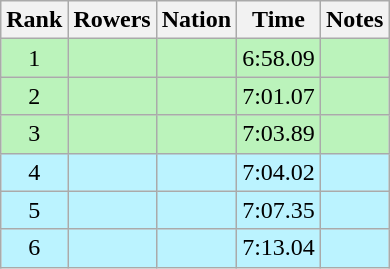<table class="wikitable sortable" style="text-align:center">
<tr>
<th>Rank</th>
<th>Rowers</th>
<th>Nation</th>
<th>Time</th>
<th>Notes</th>
</tr>
<tr bgcolor=bbf3bb>
<td>1</td>
<td align=left></td>
<td align=left></td>
<td>6:58.09</td>
<td></td>
</tr>
<tr bgcolor=bbf3bb>
<td>2</td>
<td align=left data-sort-value="Baker, Philippa"></td>
<td align=left></td>
<td>7:01.07</td>
<td></td>
</tr>
<tr bgcolor=bbf3bb>
<td>3</td>
<td align=left data-sort-value="Eyres, Annabel"></td>
<td align=left></td>
<td>7:03.89</td>
<td></td>
</tr>
<tr bgcolor=bbf3ff>
<td>4</td>
<td align=left data-sort-value="Oronova, Daniela"></td>
<td align=left></td>
<td>7:04.02</td>
<td></td>
</tr>
<tr bgcolor=bbf3ff>
<td>5</td>
<td align=left data-sort-value="Govaert, Renée"></td>
<td align=left></td>
<td>7:07.35</td>
<td></td>
</tr>
<tr bgcolor=bbf3ff>
<td>6</td>
<td align=left data-sort-value="Ryder, Cindy"></td>
<td align=left></td>
<td>7:13.04</td>
<td></td>
</tr>
</table>
